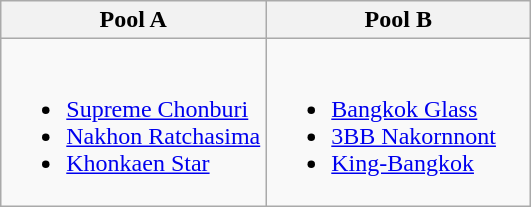<table class="wikitable">
<tr>
<th width=50%>Pool A</th>
<th width=50%>Pool B</th>
</tr>
<tr>
<td><br><ul><li><a href='#'>Supreme Chonburi</a></li><li><a href='#'>Nakhon Ratchasima</a></li><li><a href='#'>Khonkaen Star</a></li></ul></td>
<td><br><ul><li><a href='#'>Bangkok Glass</a></li><li><a href='#'>3BB Nakornnont</a></li><li><a href='#'>King-Bangkok</a></li></ul></td>
</tr>
</table>
